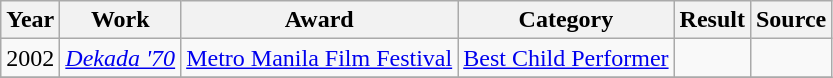<table class="wikitable">
<tr>
<th>Year</th>
<th>Work</th>
<th>Award</th>
<th>Category</th>
<th>Result</th>
<th>Source </th>
</tr>
<tr>
<td>2002</td>
<td><em><a href='#'>Dekada '70</a></em></td>
<td><a href='#'>Metro Manila Film Festival</a></td>
<td><a href='#'>Best Child Performer</a></td>
<td></td>
<td></td>
</tr>
<tr>
</tr>
</table>
